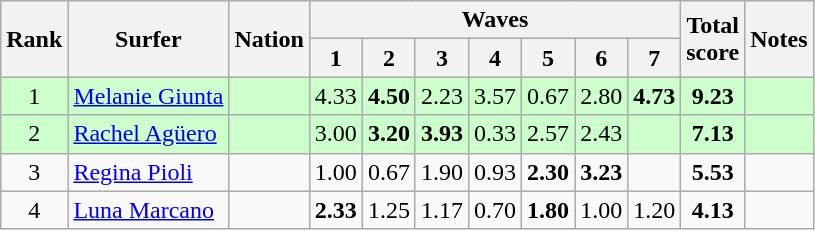<table class="wikitable sortable" style="text-align:center">
<tr>
<th rowspan=2>Rank</th>
<th rowspan=2>Surfer</th>
<th rowspan=2>Nation</th>
<th colspan=7>Waves</th>
<th rowspan=2>Total<br>score</th>
<th rowspan=2>Notes</th>
</tr>
<tr>
<th>1</th>
<th>2</th>
<th>3</th>
<th>4</th>
<th>5</th>
<th>6</th>
<th>7</th>
</tr>
<tr bgcolor=ccffcc>
<td>1</td>
<td align=left><a href='#'>Melanie Giunta</a></td>
<td align=left></td>
<td>4.33</td>
<td><strong>4.50</strong></td>
<td>2.23</td>
<td>3.57</td>
<td>0.67</td>
<td>2.80</td>
<td><strong>4.73</strong></td>
<td><strong>9.23</strong></td>
<td></td>
</tr>
<tr bgcolor=ccffcc>
<td>2</td>
<td align=left><a href='#'>Rachel Agüero</a></td>
<td align=left></td>
<td>3.00</td>
<td><strong>3.20</strong></td>
<td><strong>3.93</strong></td>
<td>0.33</td>
<td>2.57</td>
<td>2.43</td>
<td></td>
<td><strong>7.13</strong></td>
<td></td>
</tr>
<tr>
<td>3</td>
<td align=left><a href='#'>Regina Pioli</a></td>
<td align=left></td>
<td>1.00</td>
<td>0.67</td>
<td>1.90</td>
<td>0.93</td>
<td><strong>2.30</strong></td>
<td><strong>3.23</strong></td>
<td></td>
<td><strong>5.53</strong></td>
<td></td>
</tr>
<tr>
<td>4</td>
<td align=left><a href='#'>Luna Marcano</a></td>
<td align=left></td>
<td><strong>2.33</strong></td>
<td>1.25</td>
<td>1.17</td>
<td>0.70</td>
<td><strong>1.80</strong></td>
<td>1.00</td>
<td>1.20</td>
<td><strong>4.13</strong></td>
<td></td>
</tr>
</table>
